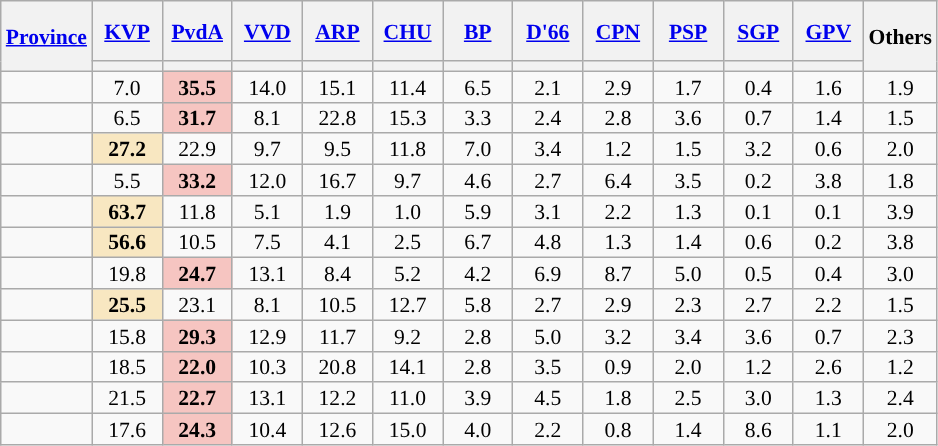<table class="wikitable sortable" style="text-align:center;font-size:90%;line-height:14px">
<tr style="height:40px;">
<th rowspan="2"><a href='#'>Province</a></th>
<th style="width:40px;"><a href='#'>KVP</a></th>
<th style="width:40px;"><a href='#'>PvdA</a></th>
<th style="width:40px;"><a href='#'>VVD</a></th>
<th style="width:40px;"><a href='#'>ARP</a></th>
<th style="width:40px;"><a href='#'>CHU</a></th>
<th style="width:40px;"><a href='#'>BP</a></th>
<th style="width:40px;"><a href='#'>D'66</a></th>
<th style="width:40px;"><a href='#'>CPN</a></th>
<th style="width:40px;"><a href='#'>PSP</a></th>
<th style="width:40px;"><a href='#'>SGP</a></th>
<th style="width:40px;"><a href='#'>GPV</a></th>
<th style="width:40px;" rowspan="2">Others</th>
</tr>
<tr>
<th style="background:"></th>
<th style="background:"></th>
<th style="background:"></th>
<th style="background:"></th>
<th style="background:"></th>
<th style="background:"></th>
<th style="background:"></th>
<th style="background:"></th>
<th style="background:"></th>
<th style="background:"></th>
<th style="background:"></th>
</tr>
<tr>
<td align="left"></td>
<td>7.0</td>
<td style="background:#F6C5C1;"><strong>35.5</strong></td>
<td>14.0</td>
<td>15.1</td>
<td>11.4</td>
<td>6.5</td>
<td>2.1</td>
<td>2.9</td>
<td>1.7</td>
<td>0.4</td>
<td>1.6</td>
<td>1.9</td>
</tr>
<tr>
<td align="left"></td>
<td>6.5</td>
<td style="background:#F6C5C1;"><strong>31.7</strong></td>
<td>8.1</td>
<td>22.8</td>
<td>15.3</td>
<td>3.3</td>
<td>2.4</td>
<td>2.8</td>
<td>3.6</td>
<td>0.7</td>
<td>1.4</td>
<td>1.5</td>
</tr>
<tr>
<td align="left"></td>
<td style="background:#f8e7c1;"><strong>27.2</strong></td>
<td>22.9</td>
<td>9.7</td>
<td>9.5</td>
<td>11.8</td>
<td>7.0</td>
<td>3.4</td>
<td>1.2</td>
<td>1.5</td>
<td>3.2</td>
<td>0.6</td>
<td>2.0</td>
</tr>
<tr>
<td align="left"></td>
<td>5.5</td>
<td style="background:#F6C5C1;"><strong>33.2</strong></td>
<td>12.0</td>
<td>16.7</td>
<td>9.7</td>
<td>4.6</td>
<td>2.7</td>
<td>6.4</td>
<td>3.5</td>
<td>0.2</td>
<td>3.8</td>
<td>1.8</td>
</tr>
<tr>
<td align="left"></td>
<td style="background:#f8e7c1;"><strong>63.7</strong></td>
<td>11.8</td>
<td>5.1</td>
<td>1.9</td>
<td>1.0</td>
<td>5.9</td>
<td>3.1</td>
<td>2.2</td>
<td>1.3</td>
<td>0.1</td>
<td>0.1</td>
<td>3.9</td>
</tr>
<tr>
<td align="left"></td>
<td style="background:#f8e7c1;"><strong>56.6</strong></td>
<td>10.5</td>
<td>7.5</td>
<td>4.1</td>
<td>2.5</td>
<td>6.7</td>
<td>4.8</td>
<td>1.3</td>
<td>1.4</td>
<td>0.6</td>
<td>0.2</td>
<td>3.8</td>
</tr>
<tr>
<td align="left"></td>
<td>19.8</td>
<td style="background:#F6C5C1;"><strong>24.7</strong></td>
<td>13.1</td>
<td>8.4</td>
<td>5.2</td>
<td>4.2</td>
<td>6.9</td>
<td>8.7</td>
<td>5.0</td>
<td>0.5</td>
<td>0.4</td>
<td>3.0</td>
</tr>
<tr>
<td align="left"></td>
<td style="background:#f8e7c1;"><strong>25.5</strong></td>
<td>23.1</td>
<td>8.1</td>
<td>10.5</td>
<td>12.7</td>
<td>5.8</td>
<td>2.7</td>
<td>2.9</td>
<td>2.3</td>
<td>2.7</td>
<td>2.2</td>
<td>1.5</td>
</tr>
<tr>
<td align="left"></td>
<td>15.8</td>
<td style="background:#F6C5C1;"><strong>29.3</strong></td>
<td>12.9</td>
<td>11.7</td>
<td>9.2</td>
<td>2.8</td>
<td>5.0</td>
<td>3.2</td>
<td>3.4</td>
<td>3.6</td>
<td>0.7</td>
<td>2.3</td>
</tr>
<tr>
<td align="left"></td>
<td>18.5</td>
<td style="background:#F6C5C1;"><strong>22.0</strong></td>
<td>10.3</td>
<td>20.8</td>
<td>14.1</td>
<td>2.8</td>
<td>3.5</td>
<td>0.9</td>
<td>2.0</td>
<td>1.2</td>
<td>2.6</td>
<td>1.2</td>
</tr>
<tr>
<td align="left"></td>
<td>21.5</td>
<td style="background:#F6C5C1;"><strong>22.7</strong></td>
<td>13.1</td>
<td>12.2</td>
<td>11.0</td>
<td>3.9</td>
<td>4.5</td>
<td>1.8</td>
<td>2.5</td>
<td>3.0</td>
<td>1.3</td>
<td>2.4</td>
</tr>
<tr>
<td align="left"></td>
<td>17.6</td>
<td style="background:#F6C5C1;"><strong>24.3</strong></td>
<td>10.4</td>
<td>12.6</td>
<td>15.0</td>
<td>4.0</td>
<td>2.2</td>
<td>0.8</td>
<td>1.4</td>
<td>8.6</td>
<td>1.1</td>
<td>2.0</td>
</tr>
</table>
